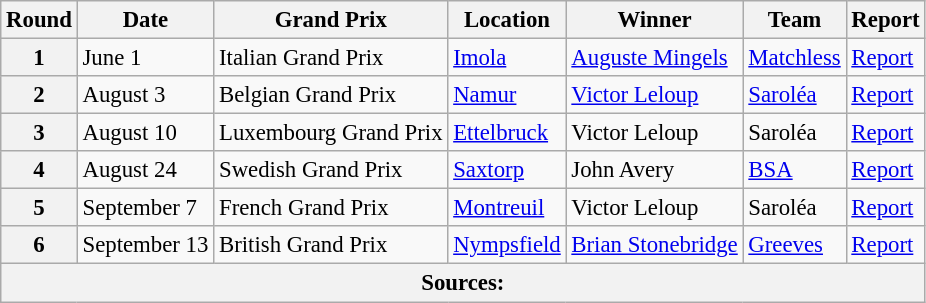<table class="wikitable" style="font-size: 95%;">
<tr>
<th align=center>Round</th>
<th align=center>Date</th>
<th align=center>Grand Prix</th>
<th align=center>Location</th>
<th align=center>Winner</th>
<th align=center>Team</th>
<th align=center>Report</th>
</tr>
<tr>
<th>1</th>
<td>June 1</td>
<td> Italian Grand Prix</td>
<td><a href='#'>Imola</a></td>
<td> <a href='#'>Auguste Mingels</a></td>
<td><a href='#'>Matchless</a></td>
<td><a href='#'>Report</a></td>
</tr>
<tr>
<th>2</th>
<td>August 3</td>
<td> Belgian Grand Prix</td>
<td><a href='#'>Namur</a></td>
<td> <a href='#'>Victor Leloup</a></td>
<td><a href='#'>Saroléa</a></td>
<td><a href='#'>Report</a></td>
</tr>
<tr>
<th>3</th>
<td>August 10</td>
<td> Luxembourg Grand Prix</td>
<td><a href='#'>Ettelbruck</a></td>
<td> Victor Leloup</td>
<td>Saroléa</td>
<td><a href='#'>Report</a></td>
</tr>
<tr>
<th>4</th>
<td>August 24</td>
<td> Swedish Grand Prix</td>
<td><a href='#'>Saxtorp</a></td>
<td> John Avery</td>
<td><a href='#'>BSA</a></td>
<td><a href='#'>Report</a></td>
</tr>
<tr>
<th>5</th>
<td>September 7</td>
<td> French Grand Prix</td>
<td><a href='#'>Montreuil</a></td>
<td> Victor Leloup</td>
<td>Saroléa</td>
<td><a href='#'>Report</a></td>
</tr>
<tr>
<th>6</th>
<td>September 13</td>
<td> British Grand Prix</td>
<td><a href='#'>Nympsfield</a></td>
<td> <a href='#'>Brian Stonebridge</a></td>
<td><a href='#'>Greeves</a></td>
<td><a href='#'>Report</a></td>
</tr>
<tr>
<th colspan=8>Sources:</th>
</tr>
</table>
